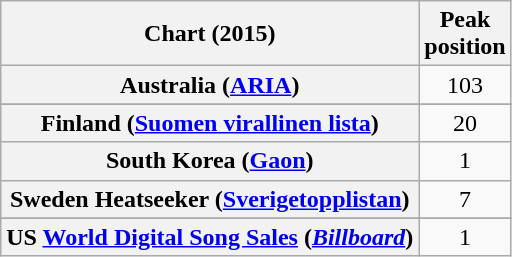<table class="wikitable sortable plainrowheaders" style="text-align:center">
<tr>
<th scope="col">Chart (2015)</th>
<th scope="col">Peak<br> position</th>
</tr>
<tr>
<th scope="row">Australia (<a href='#'>ARIA</a>)</th>
<td>103</td>
</tr>
<tr>
</tr>
<tr>
</tr>
<tr>
</tr>
<tr>
<th scope="row">Finland (<a href='#'>Suomen virallinen lista</a>)</th>
<td>20</td>
</tr>
<tr>
<th scope="row">South Korea (<a href='#'>Gaon</a>)</th>
<td>1</td>
</tr>
<tr>
<th scope="row">Sweden Heatseeker (<a href='#'>Sverigetopplistan</a>)</th>
<td>7</td>
</tr>
<tr>
</tr>
<tr>
</tr>
<tr>
<th scope="row">US <a href='#'>World Digital Song Sales</a> (<em><a href='#'>Billboard</a></em>)</th>
<td>1</td>
</tr>
</table>
